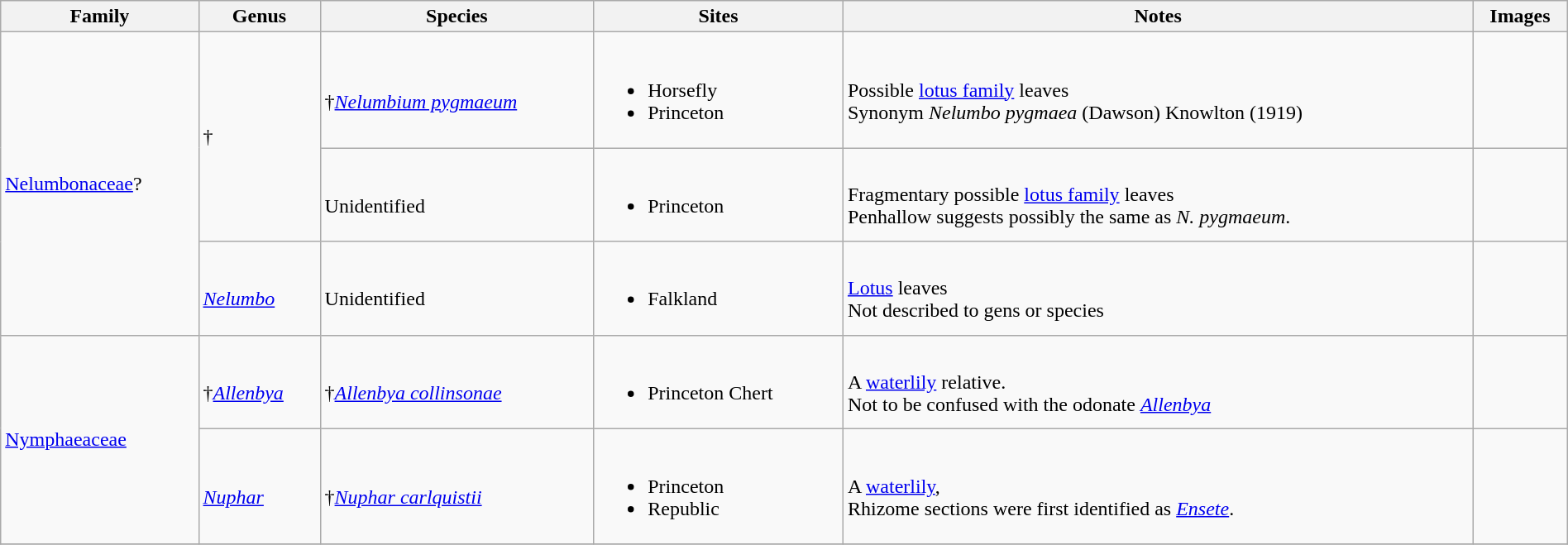<table class="wikitable sortable"  style="margin:auto; width:100%;">
<tr>
<th>Family</th>
<th>Genus</th>
<th>Species</th>
<th>Sites</th>
<th>Notes</th>
<th>Images</th>
</tr>
<tr>
<td rowspan=3><a href='#'>Nelumbonaceae</a>?</td>
<td rowspan=2>†</td>
<td><br>†<em><a href='#'>Nelumbium pygmaeum</a></em></td>
<td><br><ul><li>Horsefly</li><li>Princeton</li></ul></td>
<td><br>Possible <a href='#'>lotus family</a> leaves<br>Synonym <em>Nelumbo pygmaea</em> (Dawson) Knowlton (1919)</td>
<td></td>
</tr>
<tr>
<td><br>Unidentified</td>
<td><br><ul><li>Princeton</li></ul></td>
<td><br>Fragmentary possible <a href='#'>lotus family</a> leaves<br>Penhallow suggests possibly the same as <em>N. pygmaeum</em>.</td>
<td></td>
</tr>
<tr>
<td><br><em><a href='#'>Nelumbo</a></em></td>
<td><br>Unidentified</td>
<td><br><ul><li>Falkland</li></ul></td>
<td><br><a href='#'>Lotus</a> leaves<br>Not described to gens or species</td>
<td></td>
</tr>
<tr>
<td rowspan=2><a href='#'>Nymphaeaceae</a></td>
<td><br>†<em><a href='#'>Allenbya</a></em></td>
<td><br>†<em><a href='#'>Allenbya collinsonae</a></em></td>
<td><br><ul><li>Princeton Chert</li></ul></td>
<td><br>A <a href='#'>waterlily</a> relative.<br>Not to be confused with the odonate <em><a href='#'>Allenbya</a></em></td>
<td></td>
</tr>
<tr>
<td><br><em><a href='#'>Nuphar</a></em></td>
<td><br>†<em><a href='#'>Nuphar carlquistii</a></em></td>
<td><br><ul><li>Princeton</li><li>Republic</li></ul></td>
<td><br>A <a href='#'>waterlily</a>,<br> Rhizome sections were first identified as <em><a href='#'>Ensete</a></em>.</td>
<td><br></td>
</tr>
<tr>
</tr>
</table>
